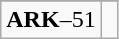<table class="wikitable">
<tr align="center">
</tr>
<tr align="center">
<td><strong>ARK</strong>–51</td>
<td> </td>
</tr>
</table>
